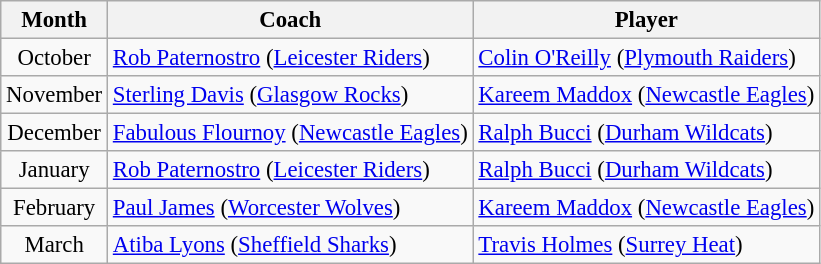<table class="wikitable" style="font-size:95%">
<tr>
<th>Month</th>
<th>Coach</th>
<th>Player</th>
</tr>
<tr --->
<td style="text-align:center">October</td>
<td>  <a href='#'>Rob Paternostro</a> (<a href='#'>Leicester Riders</a>)</td>
<td> <a href='#'>Colin O'Reilly</a> (<a href='#'>Plymouth Raiders</a>)</td>
</tr>
<tr>
<td style="text-align:center">November</td>
<td>  <a href='#'>Sterling Davis</a> (<a href='#'>Glasgow Rocks</a>)</td>
<td> <a href='#'>Kareem Maddox</a> (<a href='#'>Newcastle Eagles</a>)</td>
</tr>
<tr>
<td style="text-align:center">December</td>
<td>  <a href='#'>Fabulous Flournoy</a> (<a href='#'>Newcastle Eagles</a>)</td>
<td>  <a href='#'>Ralph Bucci</a> (<a href='#'>Durham Wildcats</a>)</td>
</tr>
<tr>
<td style="text-align:center">January</td>
<td>  <a href='#'>Rob Paternostro</a> (<a href='#'>Leicester Riders</a>)</td>
<td>  <a href='#'>Ralph Bucci</a> (<a href='#'>Durham Wildcats</a>)</td>
</tr>
<tr>
<td style="text-align:center">February</td>
<td> <a href='#'>Paul James</a> (<a href='#'>Worcester Wolves</a>)</td>
<td>  <a href='#'>Kareem Maddox</a> (<a href='#'>Newcastle Eagles</a>)</td>
</tr>
<tr>
<td style="text-align:center">March</td>
<td>  <a href='#'>Atiba Lyons</a> (<a href='#'>Sheffield Sharks</a>)</td>
<td>  <a href='#'>Travis Holmes</a> (<a href='#'>Surrey Heat</a>)</td>
</tr>
</table>
